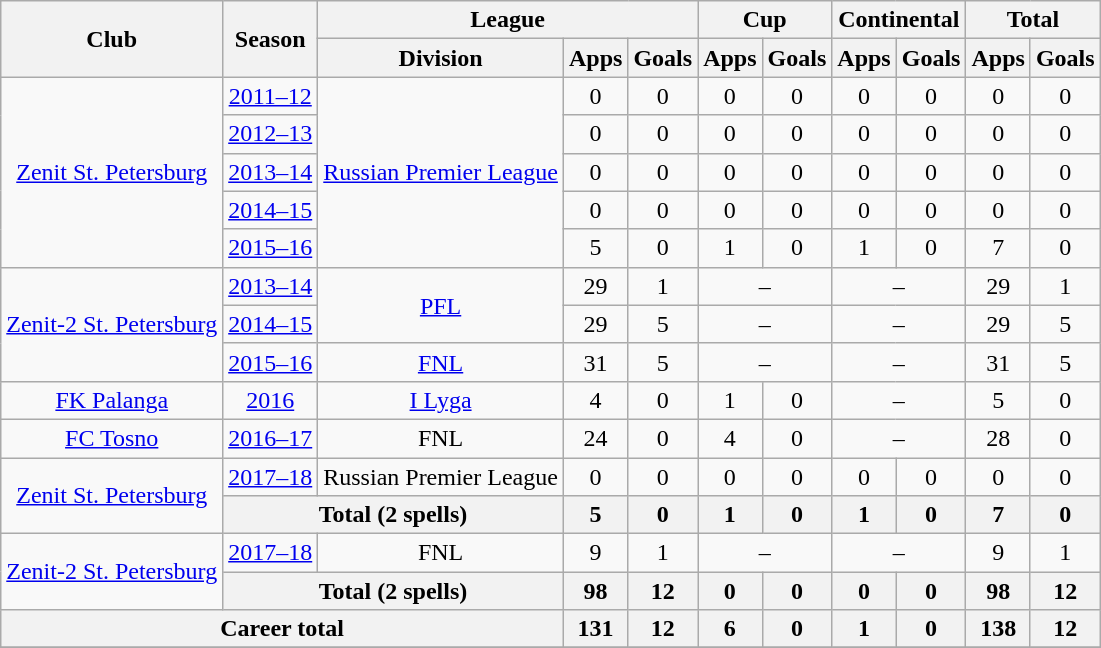<table class="wikitable" style="text-align: center;">
<tr>
<th rowspan=2>Club</th>
<th rowspan=2>Season</th>
<th colspan=3>League</th>
<th colspan=2>Cup</th>
<th colspan=2>Continental</th>
<th colspan=2>Total</th>
</tr>
<tr>
<th>Division</th>
<th>Apps</th>
<th>Goals</th>
<th>Apps</th>
<th>Goals</th>
<th>Apps</th>
<th>Goals</th>
<th>Apps</th>
<th>Goals</th>
</tr>
<tr>
<td rowspan=5><a href='#'>Zenit St. Petersburg</a></td>
<td><a href='#'>2011–12</a></td>
<td rowspan=5><a href='#'>Russian Premier League</a></td>
<td>0</td>
<td>0</td>
<td>0</td>
<td>0</td>
<td>0</td>
<td>0</td>
<td>0</td>
<td>0</td>
</tr>
<tr>
<td><a href='#'>2012–13</a></td>
<td>0</td>
<td>0</td>
<td>0</td>
<td>0</td>
<td>0</td>
<td>0</td>
<td>0</td>
<td>0</td>
</tr>
<tr>
<td><a href='#'>2013–14</a></td>
<td>0</td>
<td>0</td>
<td>0</td>
<td>0</td>
<td>0</td>
<td>0</td>
<td>0</td>
<td>0</td>
</tr>
<tr>
<td><a href='#'>2014–15</a></td>
<td>0</td>
<td>0</td>
<td>0</td>
<td>0</td>
<td>0</td>
<td>0</td>
<td>0</td>
<td>0</td>
</tr>
<tr>
<td><a href='#'>2015–16</a></td>
<td>5</td>
<td>0</td>
<td>1</td>
<td>0</td>
<td>1</td>
<td>0</td>
<td>7</td>
<td>0</td>
</tr>
<tr>
<td rowspan=3><a href='#'>Zenit-2 St. Petersburg</a></td>
<td><a href='#'>2013–14</a></td>
<td rowspan=2><a href='#'>PFL</a></td>
<td>29</td>
<td>1</td>
<td colspan=2>–</td>
<td colspan=2>–</td>
<td>29</td>
<td>1</td>
</tr>
<tr>
<td><a href='#'>2014–15</a></td>
<td>29</td>
<td>5</td>
<td colspan=2>–</td>
<td colspan=2>–</td>
<td>29</td>
<td>5</td>
</tr>
<tr>
<td><a href='#'>2015–16</a></td>
<td><a href='#'>FNL</a></td>
<td>31</td>
<td>5</td>
<td colspan=2>–</td>
<td colspan=2>–</td>
<td>31</td>
<td>5</td>
</tr>
<tr>
<td><a href='#'>FK Palanga</a></td>
<td><a href='#'>2016</a></td>
<td><a href='#'>I Lyga</a></td>
<td>4</td>
<td>0</td>
<td>1</td>
<td>0</td>
<td colspan=2>–</td>
<td>5</td>
<td>0</td>
</tr>
<tr>
<td><a href='#'>FC Tosno</a></td>
<td><a href='#'>2016–17</a></td>
<td>FNL</td>
<td>24</td>
<td>0</td>
<td>4</td>
<td>0</td>
<td colspan=2>–</td>
<td>28</td>
<td>0</td>
</tr>
<tr>
<td rowspan=2><a href='#'>Zenit St. Petersburg</a></td>
<td><a href='#'>2017–18</a></td>
<td>Russian Premier League</td>
<td>0</td>
<td>0</td>
<td>0</td>
<td>0</td>
<td>0</td>
<td>0</td>
<td>0</td>
<td>0</td>
</tr>
<tr>
<th colspan=2>Total (2 spells)</th>
<th>5</th>
<th>0</th>
<th>1</th>
<th>0</th>
<th>1</th>
<th>0</th>
<th>7</th>
<th>0</th>
</tr>
<tr>
<td rowspan=2><a href='#'>Zenit-2 St. Petersburg</a></td>
<td><a href='#'>2017–18</a></td>
<td>FNL</td>
<td>9</td>
<td>1</td>
<td colspan=2>–</td>
<td colspan=2>–</td>
<td>9</td>
<td>1</td>
</tr>
<tr>
<th colspan=2>Total (2 spells)</th>
<th>98</th>
<th>12</th>
<th>0</th>
<th>0</th>
<th>0</th>
<th>0</th>
<th>98</th>
<th>12</th>
</tr>
<tr>
<th colspan=3>Career total</th>
<th>131</th>
<th>12</th>
<th>6</th>
<th>0</th>
<th>1</th>
<th>0</th>
<th>138</th>
<th>12</th>
</tr>
<tr>
</tr>
</table>
